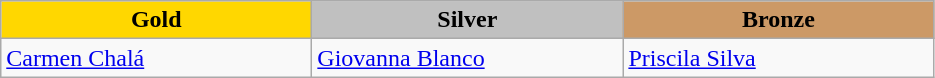<table class="wikitable" style="text-align:left">
<tr align="center">
<td width=200 bgcolor=gold><strong>Gold</strong></td>
<td width=200 bgcolor=silver><strong>Silver</strong></td>
<td width=200 bgcolor=CC9966><strong>Bronze</strong></td>
</tr>
<tr>
<td><a href='#'>Carmen Chalá</a><br></td>
<td><a href='#'>Giovanna Blanco</a><br></td>
<td><a href='#'>Priscila Silva</a><br></td>
</tr>
</table>
